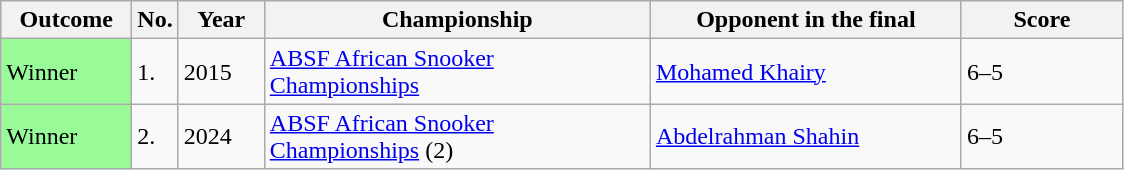<table class="sortable wikitable">
<tr>
<th width="80">Outcome</th>
<th width="20">No.</th>
<th width="50">Year</th>
<th width="250">Championship</th>
<th width="200">Opponent in the final</th>
<th width="100">Score</th>
</tr>
<tr>
<td style="background:#98fb98;">Winner</td>
<td>1.</td>
<td>2015</td>
<td><a href='#'>ABSF African Snooker Championships</a></td>
<td> <a href='#'>Mohamed Khairy</a></td>
<td>6–5</td>
</tr>
<tr>
<td style="background:#98fb98;">Winner</td>
<td>2.</td>
<td>2024</td>
<td><a href='#'>ABSF African Snooker Championships</a> (2)</td>
<td> <a href='#'>Abdelrahman Shahin</a></td>
<td>6–5</td>
</tr>
</table>
